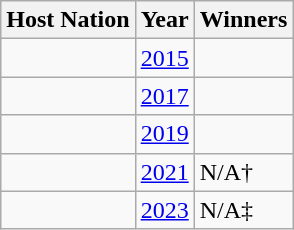<table class="wikitable">
<tr>
<th>Host Nation</th>
<th>Year</th>
<th>Winners</th>
</tr>
<tr>
<td></td>
<td><a href='#'>2015</a></td>
<td></td>
</tr>
<tr>
<td></td>
<td><a href='#'>2017</a></td>
<td></td>
</tr>
<tr>
<td></td>
<td><a href='#'>2019</a></td>
<td></td>
</tr>
<tr>
<td></td>
<td><a href='#'>2021</a></td>
<td>N/A†</td>
</tr>
<tr>
<td></td>
<td><a href='#'>2023</a></td>
<td>N/A‡</td>
</tr>
</table>
